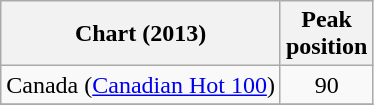<table class="wikitable sortable">
<tr>
<th>Chart (2013)</th>
<th>Peak<br>position</th>
</tr>
<tr>
<td>Canada (<a href='#'>Canadian Hot 100</a>)</td>
<td align="center">90</td>
</tr>
<tr>
</tr>
</table>
